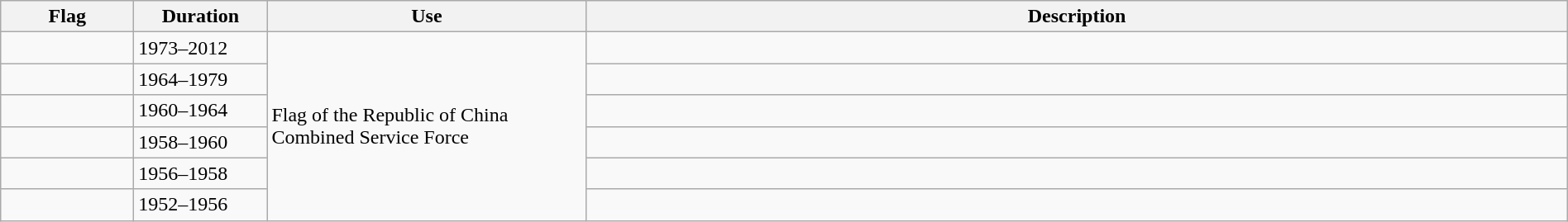<table class="wikitable" width="100%">
<tr>
<th style="width:100px;">Flag</th>
<th style="width:100px;">Duration</th>
<th style="width:250px;">Use</th>
<th style="min-width:250px">Description</th>
</tr>
<tr>
<td></td>
<td>1973–2012</td>
<td rowspan="6">Flag of the Republic of China Combined Service Force</td>
<td></td>
</tr>
<tr>
<td></td>
<td>1964–1979</td>
<td></td>
</tr>
<tr>
<td></td>
<td>1960–1964</td>
<td></td>
</tr>
<tr>
<td></td>
<td>1958–1960</td>
<td></td>
</tr>
<tr>
<td></td>
<td>1956–1958</td>
<td></td>
</tr>
<tr>
<td></td>
<td>1952–1956</td>
<td></td>
</tr>
</table>
